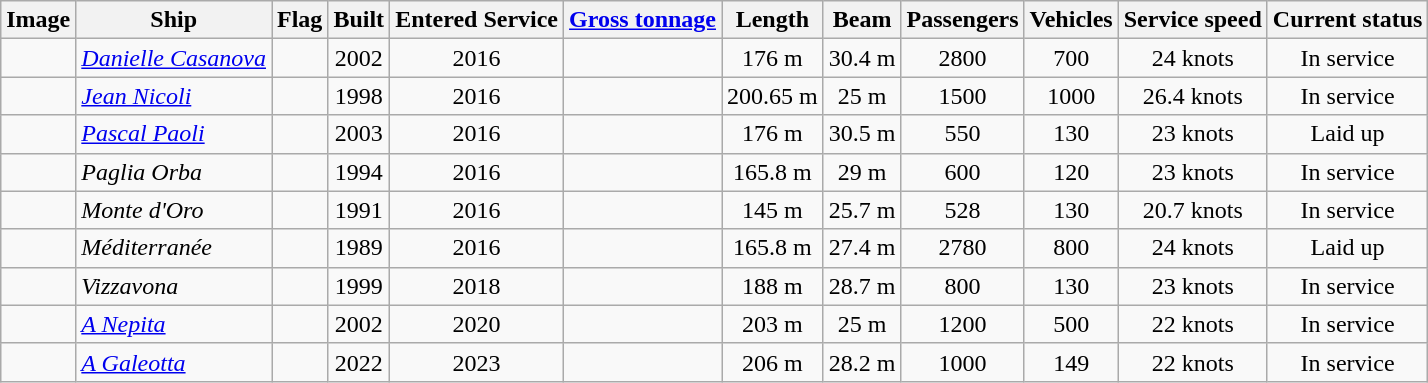<table class="wikitable">
<tr>
<th>Image</th>
<th>Ship</th>
<th>Flag</th>
<th>Built</th>
<th>Entered Service</th>
<th><a href='#'>Gross tonnage</a></th>
<th>Length</th>
<th>Beam</th>
<th>Passengers</th>
<th>Vehicles</th>
<th>Service speed</th>
<th>Current status</th>
</tr>
<tr>
<td></td>
<td><em><a href='#'>Danielle Casanova</a></em></td>
<td></td>
<td align="Center">2002</td>
<td align="Center">2016</td>
<td align="Center"></td>
<td align="Center">176 m</td>
<td align="Center">30.4 m</td>
<td align="Center">2800</td>
<td align="Center">700</td>
<td align="Center">24 knots</td>
<td align="Center">In service</td>
</tr>
<tr>
<td></td>
<td><em><a href='#'>Jean Nicoli</a></em></td>
<td></td>
<td align="Center">1998</td>
<td align="Center">2016</td>
<td align="Center"></td>
<td align="Center">200.65 m</td>
<td align="Center">25 m</td>
<td align="Center">1500</td>
<td align="Center">1000</td>
<td align="Center">26.4 knots</td>
<td align="Center">In service</td>
</tr>
<tr>
<td></td>
<td><em><a href='#'>Pascal Paoli</a></em></td>
<td></td>
<td align="Center">2003</td>
<td align="Center">2016</td>
<td align="Center"></td>
<td align="Center">176 m</td>
<td align="Center">30.5 m</td>
<td align="Center">550</td>
<td align="Center">130</td>
<td align="Center">23 knots</td>
<td align="Center">Laid up</td>
</tr>
<tr>
<td></td>
<td><em>Paglia Orba</em></td>
<td></td>
<td align="Center">1994</td>
<td align="Center">2016</td>
<td align="Center"></td>
<td align="Center">165.8 m</td>
<td align="Center">29 m</td>
<td align="Center">600</td>
<td align="Center">120</td>
<td align="Center">23 knots</td>
<td align="Center">In service</td>
</tr>
<tr>
<td></td>
<td><em>Monte d'Oro</em></td>
<td></td>
<td align="Center">1991</td>
<td align="Center">2016</td>
<td align="Center"></td>
<td align="Center">145 m</td>
<td align="Center">25.7 m</td>
<td align="Center">528</td>
<td align="Center">130</td>
<td align="Center">20.7 knots</td>
<td align="Center">In service</td>
</tr>
<tr>
<td></td>
<td><em>Méditerranée</em></td>
<td></td>
<td align="Center">1989</td>
<td align="Center">2016</td>
<td align="Center"></td>
<td align="Center">165.8 m</td>
<td align="Center">27.4 m</td>
<td align="Center">2780</td>
<td align="Center">800</td>
<td align="Center">24 knots</td>
<td align="Center">Laid up</td>
</tr>
<tr>
<td></td>
<td><em>Vizzavona</em></td>
<td></td>
<td align="Center">1999</td>
<td align="Center">2018</td>
<td align="Center"></td>
<td align="Center">188 m</td>
<td align="Center">28.7 m</td>
<td align="Center">800</td>
<td align="Center">130</td>
<td align="Center">23 knots</td>
<td align="Center">In service</td>
</tr>
<tr>
<td></td>
<td><em><a href='#'>A Nepita</a></em></td>
<td></td>
<td align="Center">2002</td>
<td align="Center">2020</td>
<td align="Center"></td>
<td align="Center">203 m</td>
<td align="Center">25 m</td>
<td align="Center">1200</td>
<td align="Center">500</td>
<td align="Center">22 knots</td>
<td align="Center">In service</td>
</tr>
<tr>
<td></td>
<td><em><a href='#'>A Galeotta</a></em></td>
<td></td>
<td align="Center">2022</td>
<td align="Center">2023</td>
<td align="Center"></td>
<td align="Center">206 m</td>
<td align="Center">28.2 m</td>
<td align="Center">1000</td>
<td align="Center">149</td>
<td align="Center">22 knots</td>
<td align="Center">In service</td>
</tr>
</table>
